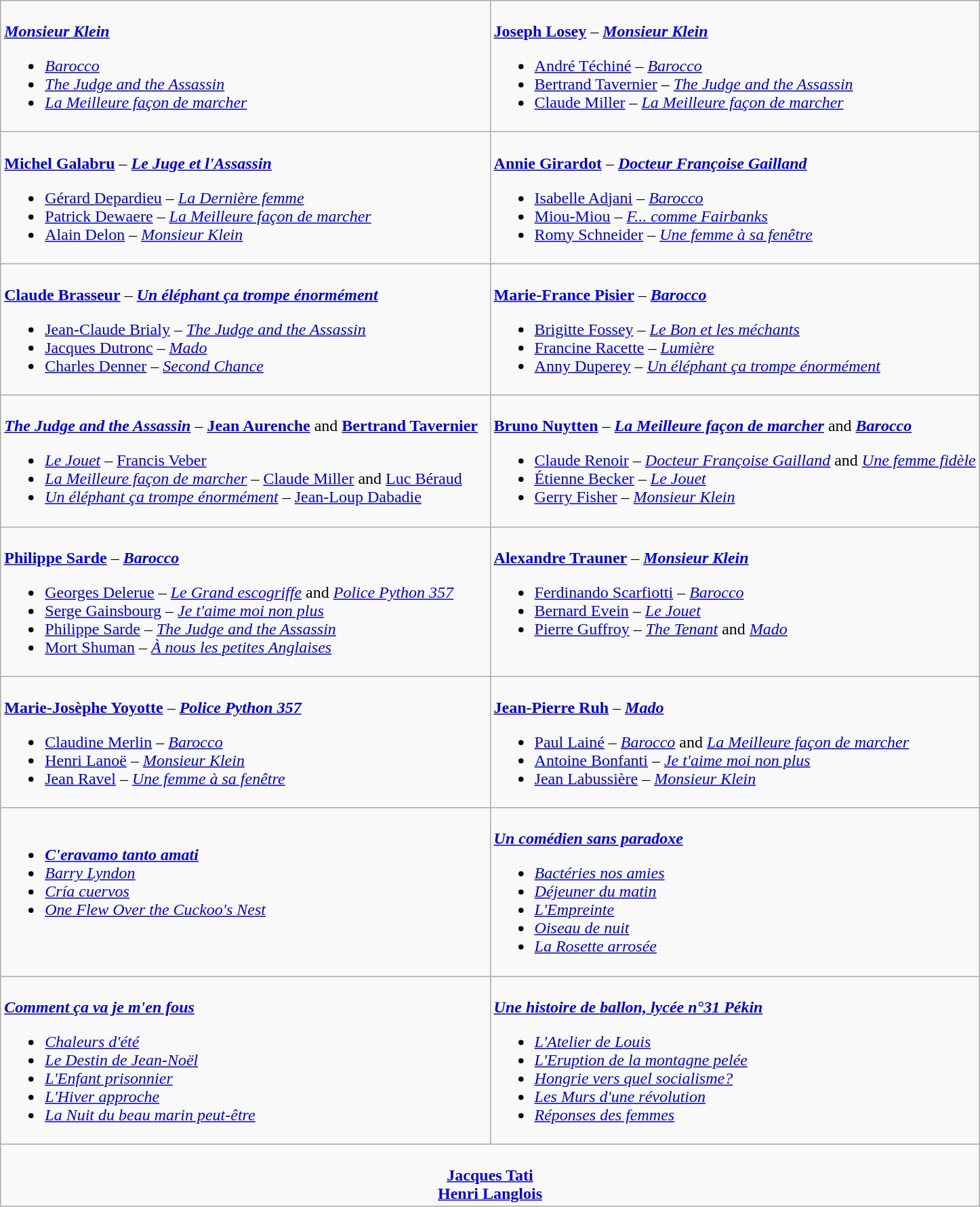<table class=wikitable style="width="150%">
<tr>
<td valign="top" width="50%"><br>
<strong><em><a href='#'>Monsieur Klein</a></em></strong><ul><li><em><a href='#'>Barocco</a></em></li><li><em><a href='#'>The Judge and the Assassin</a></em></li><li><em><a href='#'>La Meilleure façon de marcher</a></em></li></ul></td>
<td valign="top" width="50%"><br>
<strong><a href='#'>Joseph Losey</a></strong> – <strong><em><a href='#'>Monsieur Klein</a></em></strong><ul><li><a href='#'>André Téchiné</a> – <em><a href='#'>Barocco</a></em></li><li><a href='#'>Bertrand Tavernier</a> – <em><a href='#'>The Judge and the Assassin</a></em></li><li><a href='#'>Claude Miller</a> – <em><a href='#'>La Meilleure façon de marcher</a></em></li></ul></td>
</tr>
<tr>
<td valign="top" width="50%"><br>
<strong><a href='#'>Michel Galabru</a></strong> – <strong><em><a href='#'>Le Juge et l'Assassin</a></em></strong><ul><li><a href='#'>Gérard Depardieu</a> – <em><a href='#'>La Dernière femme</a></em></li><li><a href='#'>Patrick Dewaere</a> – <em><a href='#'>La Meilleure façon de marcher</a></em></li><li><a href='#'>Alain Delon</a> – <em><a href='#'>Monsieur Klein</a></em></li></ul></td>
<td valign="top" width="50%"><br>
<strong><a href='#'>Annie Girardot</a></strong> –  <strong><em><a href='#'>Docteur Françoise Gailland</a></em></strong><ul><li><a href='#'>Isabelle Adjani</a> – <em><a href='#'>Barocco</a></em></li><li><a href='#'>Miou-Miou</a> – <em><a href='#'>F... comme Fairbanks</a></em></li><li><a href='#'>Romy Schneider</a> – <em><a href='#'>Une femme à sa fenêtre</a></em></li></ul></td>
</tr>
<tr>
<td valign="top" width="50%"><br>
<strong><a href='#'>Claude Brasseur</a></strong> – <strong><em><a href='#'>Un éléphant ça trompe énormément</a></em></strong><ul><li><a href='#'>Jean-Claude Brialy</a> – <em><a href='#'>The Judge and the Assassin</a></em></li><li><a href='#'>Jacques Dutronc</a> – <em><a href='#'>Mado</a></em></li><li><a href='#'>Charles Denner</a> – <em><a href='#'>Second Chance</a></em></li></ul></td>
<td valign="top" width="50%"><br>
<strong><a href='#'>Marie-France Pisier</a></strong> – <strong><em><a href='#'>Barocco</a></em></strong><ul><li><a href='#'>Brigitte Fossey</a> – <em><a href='#'>Le Bon et les méchants</a></em></li><li><a href='#'>Francine Racette</a> – <em><a href='#'>Lumière</a></em></li><li><a href='#'>Anny Duperey</a> – <em><a href='#'>Un éléphant ça trompe énormément</a></em></li></ul></td>
</tr>
<tr>
<td valign="top" width="50%"><br>
<strong><em><a href='#'>The Judge and the Assassin</a></em></strong> – <strong><a href='#'>Jean Aurenche</a></strong> and <strong><a href='#'>Bertrand Tavernier</a></strong><ul><li><em><a href='#'>Le Jouet</a></em> – <a href='#'>Francis Veber</a></li><li><em><a href='#'>La Meilleure façon de marcher</a></em> – <a href='#'>Claude Miller</a> and <a href='#'>Luc Béraud</a></li><li><em><a href='#'>Un éléphant ça trompe énormément</a></em> – <a href='#'>Jean-Loup Dabadie</a></li></ul></td>
<td valign="top" width="50%"><br>
<strong><a href='#'>Bruno Nuytten</a></strong> – <strong><em><a href='#'>La Meilleure façon de marcher</a></em></strong> and <strong><em><a href='#'>Barocco</a></em></strong><ul><li><a href='#'>Claude Renoir</a> – <em><a href='#'>Docteur Françoise Gailland</a></em> and <em><a href='#'>Une femme fidèle</a></em></li><li><a href='#'>Étienne Becker</a> – <em><a href='#'>Le Jouet</a></em></li><li><a href='#'>Gerry Fisher</a> – <em><a href='#'>Monsieur Klein</a></em></li></ul></td>
</tr>
<tr>
<td valign="top" width="50%"><br>
<strong><a href='#'>Philippe Sarde</a></strong> – <strong><em><a href='#'>Barocco</a></em></strong><ul><li><a href='#'>Georges Delerue</a> – <em><a href='#'>Le Grand escogriffe</a></em> and <em><a href='#'>Police Python 357</a></em></li><li><a href='#'>Serge Gainsbourg</a> – <em><a href='#'>Je t'aime moi non plus</a></em></li><li><a href='#'>Philippe Sarde</a> – <em><a href='#'>The Judge and the Assassin</a></em></li><li><a href='#'>Mort Shuman</a> – <em><a href='#'>À nous les petites Anglaises</a></em></li></ul></td>
<td valign="top" width="50%"><br>
<strong><a href='#'>Alexandre Trauner</a></strong> – <strong><em><a href='#'>Monsieur Klein</a></em></strong><ul><li><a href='#'>Ferdinando Scarfiotti</a> – <em><a href='#'>Barocco</a></em></li><li><a href='#'>Bernard Evein</a> – <em><a href='#'>Le Jouet</a></em></li><li><a href='#'>Pierre Guffroy</a> – <em><a href='#'>The Tenant</a></em> and <em><a href='#'>Mado</a></em></li></ul></td>
</tr>
<tr>
<td valign="top" width="50%"><br>
<strong><a href='#'>Marie-Josèphe Yoyotte</a></strong> – <strong><em><a href='#'>Police Python 357</a></em></strong><ul><li><a href='#'>Claudine Merlin</a> – <em><a href='#'>Barocco</a></em></li><li><a href='#'>Henri Lanoë</a> – <em><a href='#'>Monsieur Klein</a></em></li><li><a href='#'>Jean Ravel</a> – <em><a href='#'>Une femme à sa fenêtre</a></em></li></ul></td>
<td valign="top" width="50%"><br>
<strong><a href='#'>Jean-Pierre Ruh</a></strong> – <strong><em><a href='#'>Mado</a></em></strong><ul><li><a href='#'>Paul Lainé</a> – <em><a href='#'>Barocco</a></em> and <em><a href='#'>La Meilleure façon de marcher</a></em></li><li><a href='#'>Antoine Bonfanti</a> – <em><a href='#'>Je t'aime moi non plus</a></em></li><li><a href='#'>Jean Labussière</a> – <em><a href='#'>Monsieur Klein</a></em></li></ul></td>
</tr>
<tr>
<td valign="top" width="50%"><br><ul><li><strong><em><a href='#'>C'eravamo tanto amati</a></em></strong></li><li><em><a href='#'>Barry Lyndon</a></em></li><li><em><a href='#'>Cría cuervos</a></em></li><li><em><a href='#'>One Flew Over the Cuckoo's Nest</a></em></li></ul></td>
<td valign="top" width="50%"><br>
<strong><em><a href='#'>Un comédien sans paradoxe</a></em></strong><ul><li><em><a href='#'>Bactéries nos amies</a></em></li><li><em><a href='#'>Déjeuner du matin</a></em></li><li><em><a href='#'>L'Empreinte</a></em></li><li><em><a href='#'>Oiseau de nuit</a></em></li><li><em><a href='#'>La Rosette arrosée</a></em></li></ul></td>
</tr>
<tr>
<td valign="top" width="50%"><br>
<strong><em><a href='#'>Comment ça va je m'en fous</a></em></strong><ul><li><em><a href='#'>Chaleurs d'été</a></em></li><li><em><a href='#'>Le Destin de Jean-Noël</a></em></li><li><em><a href='#'>L'Enfant prisonnier</a></em></li><li><em><a href='#'>L'Hiver approche</a></em></li><li><em><a href='#'>La Nuit du beau marin peut-être</a></em></li></ul></td>
<td valign="top" width="50%"><br>
<strong><em><a href='#'>Une histoire de ballon, lycée n°31 Pékin</a></em></strong><ul><li><em><a href='#'>L'Atelier de Louis</a></em></li><li><em><a href='#'>L'Eruption de la montagne pelée</a></em></li><li><em><a href='#'>Hongrie vers quel socialisme?</a></em></li><li><em><a href='#'>Les Murs d'une révolution</a></em></li><li><em><a href='#'>Réponses des femmes</a></em></li></ul></td>
</tr>
<tr>
<td align="center" colspan="2"  valign="top" width="50%"><br>
<strong><a href='#'>Jacques Tati</a></strong><br><strong><a href='#'>Henri Langlois</a></strong></td>
</tr>
</table>
